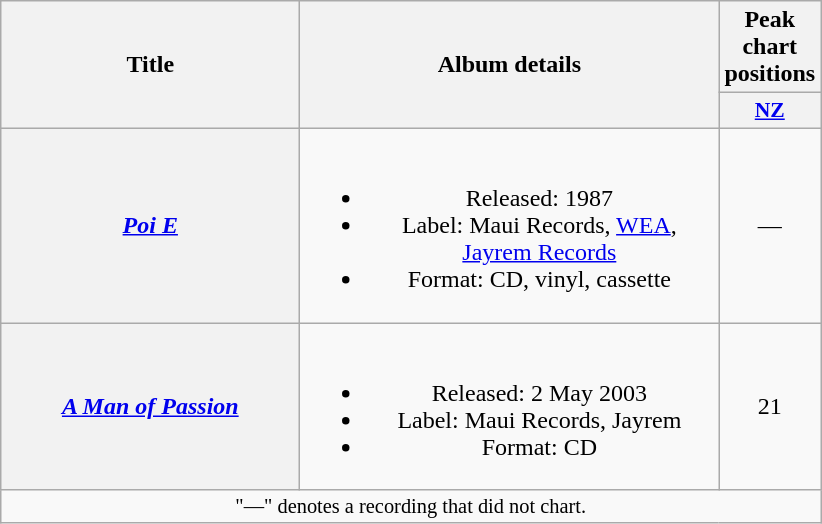<table class="wikitable plainrowheaders" style="text-align:center;">
<tr>
<th scope="col" rowspan="2" style="width:12em;">Title</th>
<th scope="col" rowspan="2" style="width:17em;">Album details</th>
<th scope="col" colspan="1">Peak chart positions</th>
</tr>
<tr>
<th scope="col" style="width:3em;font-size:90%;"><a href='#'>NZ</a><br></th>
</tr>
<tr>
<th scope="row"><em><a href='#'>Poi E</a></em><br></th>
<td><br><ul><li>Released: 1987</li><li>Label: Maui Records, <a href='#'>WEA</a>, <a href='#'>Jayrem Records</a></li><li>Format: CD, vinyl, cassette</li></ul></td>
<td>—</td>
</tr>
<tr>
<th scope="row"><em><a href='#'>A Man of Passion</a></em></th>
<td><br><ul><li>Released: 2 May 2003</li><li>Label: Maui Records, Jayrem</li><li>Format: CD</li></ul></td>
<td>21</td>
</tr>
<tr>
<td colspan="8" style="font-size:85%;">"—" denotes a recording that did not chart.</td>
</tr>
</table>
